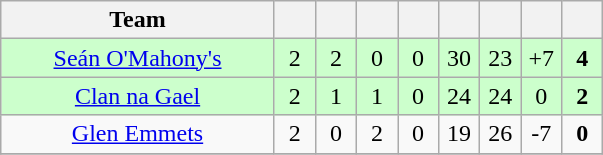<table class="wikitable" style="text-align:center">
<tr>
<th style="width:175px;">Team</th>
<th width="20"></th>
<th width="20"></th>
<th width="20"></th>
<th width="20"></th>
<th width="20"></th>
<th width="20"></th>
<th width="20"></th>
<th width="20"></th>
</tr>
<tr style="background:#cfc;">
<td><a href='#'>Seán O'Mahony's</a></td>
<td>2</td>
<td>2</td>
<td>0</td>
<td>0</td>
<td>30</td>
<td>23</td>
<td>+7</td>
<td><strong>4</strong></td>
</tr>
<tr style="background:#cfc;">
<td><a href='#'>Clan na Gael</a></td>
<td>2</td>
<td>1</td>
<td>1</td>
<td>0</td>
<td>24</td>
<td>24</td>
<td>0</td>
<td><strong>2</strong></td>
</tr>
<tr>
<td><a href='#'>Glen Emmets</a></td>
<td>2</td>
<td>0</td>
<td>2</td>
<td>0</td>
<td>19</td>
<td>26</td>
<td>-7</td>
<td><strong>0</strong></td>
</tr>
<tr>
</tr>
</table>
